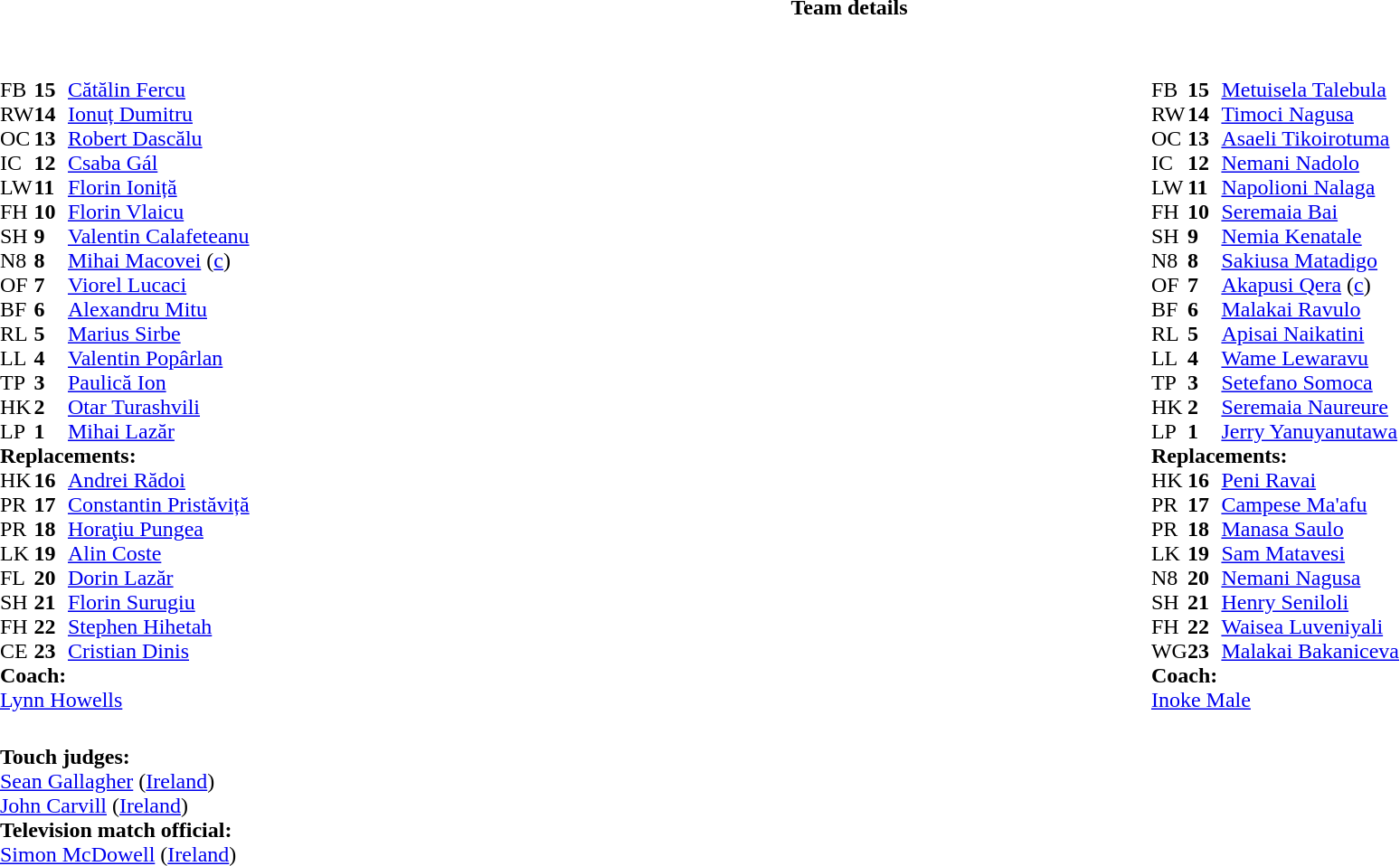<table border="0" width="100%" class="collapsible collapsed">
<tr>
<th>Team details</th>
</tr>
<tr>
<td><br><table width="100%">
<tr>
<td valign="top" width="50%"><br><table style="font-size: 100%" cellspacing="0" cellpadding="0">
<tr>
<th width="25"></th>
<th width="25"></th>
</tr>
<tr>
<td>FB</td>
<td><strong>15</strong></td>
<td><a href='#'>Cătălin Fercu</a></td>
</tr>
<tr>
<td>RW</td>
<td><strong>14</strong></td>
<td><a href='#'>Ionuț Dumitru</a></td>
</tr>
<tr>
<td>OC</td>
<td><strong>13</strong></td>
<td><a href='#'>Robert Dascălu</a></td>
</tr>
<tr>
<td>IC</td>
<td><strong>12</strong></td>
<td><a href='#'>Csaba Gál</a></td>
</tr>
<tr>
<td>LW</td>
<td><strong>11</strong></td>
<td><a href='#'>Florin Ioniță</a></td>
</tr>
<tr>
<td>FH</td>
<td><strong>10</strong></td>
<td><a href='#'>Florin Vlaicu</a></td>
</tr>
<tr>
<td>SH</td>
<td><strong>9</strong></td>
<td><a href='#'>Valentin Calafeteanu</a></td>
</tr>
<tr>
<td>N8</td>
<td><strong>8</strong></td>
<td><a href='#'>Mihai Macovei</a> (<a href='#'>c</a>)</td>
</tr>
<tr>
<td>OF</td>
<td><strong>7</strong></td>
<td><a href='#'>Viorel Lucaci</a></td>
</tr>
<tr>
<td>BF</td>
<td><strong>6</strong></td>
<td><a href='#'>Alexandru Mitu</a></td>
</tr>
<tr>
<td>RL</td>
<td><strong>5</strong></td>
<td><a href='#'>Marius Sirbe</a></td>
</tr>
<tr>
<td>LL</td>
<td><strong>4</strong></td>
<td><a href='#'>Valentin Popârlan</a></td>
</tr>
<tr>
<td>TP</td>
<td><strong>3</strong></td>
<td><a href='#'>Paulică Ion</a></td>
</tr>
<tr>
<td>HK</td>
<td><strong>2</strong></td>
<td><a href='#'>Otar Turashvili</a></td>
</tr>
<tr>
<td>LP</td>
<td><strong>1</strong></td>
<td><a href='#'>Mihai Lazăr</a></td>
</tr>
<tr>
<td colspan=3><strong>Replacements:</strong></td>
</tr>
<tr>
<td>HK</td>
<td><strong>16</strong></td>
<td><a href='#'>Andrei Rădoi</a></td>
</tr>
<tr>
<td>PR</td>
<td><strong>17</strong></td>
<td><a href='#'>Constantin Pristăviță</a></td>
</tr>
<tr>
<td>PR</td>
<td><strong>18</strong></td>
<td><a href='#'>Horaţiu Pungea</a></td>
</tr>
<tr>
<td>LK</td>
<td><strong>19</strong></td>
<td><a href='#'>Alin Coste</a></td>
</tr>
<tr>
<td>FL</td>
<td><strong>20</strong></td>
<td><a href='#'>Dorin Lazăr</a></td>
</tr>
<tr>
<td>SH</td>
<td><strong>21</strong></td>
<td><a href='#'>Florin Surugiu</a></td>
</tr>
<tr>
<td>FH</td>
<td><strong>22</strong></td>
<td><a href='#'>Stephen Hihetah</a></td>
</tr>
<tr>
<td>CE</td>
<td><strong>23</strong></td>
<td><a href='#'>Cristian Dinis</a></td>
</tr>
<tr>
<td colspan=3><strong>Coach:</strong></td>
</tr>
<tr>
<td colspan="4"> <a href='#'>Lynn Howells</a></td>
</tr>
</table>
</td>
<td valign="top" width="50%"><br><table style="font-size: 100%" cellspacing="0" cellpadding="0" align="center">
<tr>
<th width="25"></th>
<th width="25"></th>
</tr>
<tr>
<td>FB</td>
<td><strong>15</strong></td>
<td><a href='#'>Metuisela Talebula</a></td>
</tr>
<tr>
<td>RW</td>
<td><strong>14</strong></td>
<td><a href='#'>Timoci Nagusa</a></td>
</tr>
<tr>
<td>OC</td>
<td><strong>13</strong></td>
<td><a href='#'>Asaeli Tikoirotuma</a></td>
</tr>
<tr>
<td>IC</td>
<td><strong>12</strong></td>
<td><a href='#'>Nemani Nadolo</a></td>
<td></td>
</tr>
<tr>
<td>LW</td>
<td><strong>11</strong></td>
<td><a href='#'>Napolioni Nalaga</a></td>
</tr>
<tr>
<td>FH</td>
<td><strong>10</strong></td>
<td><a href='#'>Seremaia Bai</a></td>
</tr>
<tr>
<td>SH</td>
<td><strong>9</strong></td>
<td><a href='#'>Nemia Kenatale</a></td>
</tr>
<tr>
<td>N8</td>
<td><strong>8</strong></td>
<td><a href='#'>Sakiusa Matadigo</a></td>
</tr>
<tr>
<td>OF</td>
<td><strong>7</strong></td>
<td><a href='#'>Akapusi Qera</a> (<a href='#'>c</a>)</td>
</tr>
<tr>
<td>BF</td>
<td><strong>6</strong></td>
<td><a href='#'>Malakai Ravulo</a></td>
</tr>
<tr>
<td>RL</td>
<td><strong>5</strong></td>
<td><a href='#'>Apisai Naikatini</a></td>
</tr>
<tr>
<td>LL</td>
<td><strong>4</strong></td>
<td><a href='#'>Wame Lewaravu</a></td>
</tr>
<tr>
<td>TP</td>
<td><strong>3</strong></td>
<td><a href='#'>Setefano Somoca</a></td>
</tr>
<tr>
<td>HK</td>
<td><strong>2</strong></td>
<td><a href='#'>Seremaia Naureure</a></td>
</tr>
<tr>
<td>LP</td>
<td><strong>1</strong></td>
<td><a href='#'>Jerry Yanuyanutawa</a></td>
</tr>
<tr>
<td colspan=3><strong>Replacements:</strong></td>
</tr>
<tr>
<td>HK</td>
<td><strong>16</strong></td>
<td><a href='#'>Peni Ravai</a></td>
</tr>
<tr>
<td>PR</td>
<td><strong>17</strong></td>
<td><a href='#'>Campese Ma'afu</a></td>
</tr>
<tr>
<td>PR</td>
<td><strong>18</strong></td>
<td><a href='#'>Manasa Saulo</a></td>
</tr>
<tr>
<td>LK</td>
<td><strong>19</strong></td>
<td><a href='#'>Sam Matavesi</a></td>
</tr>
<tr>
<td>N8</td>
<td><strong>20</strong></td>
<td><a href='#'>Nemani Nagusa</a></td>
</tr>
<tr>
<td>SH</td>
<td><strong>21</strong></td>
<td><a href='#'>Henry Seniloli</a></td>
</tr>
<tr>
<td>FH</td>
<td><strong>22</strong></td>
<td><a href='#'>Waisea Luveniyali</a></td>
</tr>
<tr>
<td>WG</td>
<td><strong>23</strong></td>
<td><a href='#'>Malakai Bakaniceva</a></td>
</tr>
<tr>
<td colspan=3><strong>Coach:</strong></td>
</tr>
<tr>
<td colspan="4"> <a href='#'>Inoke Male</a></td>
</tr>
</table>
</td>
</tr>
</table>
<table width=100% style="font-size: 100%">
<tr>
<td><br><strong>Touch judges:</strong>
<br><a href='#'>Sean Gallagher</a> (<a href='#'>Ireland</a>)
<br><a href='#'>John Carvill</a> (<a href='#'>Ireland</a>)
<br><strong>Television match official:</strong>
<br><a href='#'>Simon McDowell</a> (<a href='#'>Ireland</a>)</td>
</tr>
</table>
</td>
</tr>
</table>
